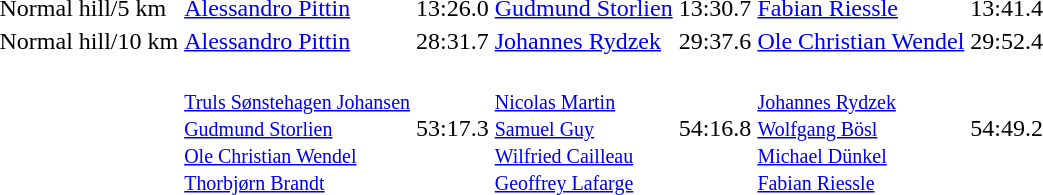<table>
<tr>
<td>Normal hill/5 km</td>
<td><a href='#'>Alessandro Pittin</a><br></td>
<td>13:26.0</td>
<td><a href='#'>Gudmund Storlien</a><br></td>
<td>13:30.7</td>
<td><a href='#'>Fabian Riessle</a><br></td>
<td>13:41.4</td>
</tr>
<tr>
<td>Normal hill/10 km</td>
<td><a href='#'>Alessandro Pittin</a><br></td>
<td>28:31.7</td>
<td><a href='#'>Johannes Rydzek</a><br></td>
<td>29:37.6</td>
<td><a href='#'>Ole Christian Wendel</a><br></td>
<td>29:52.4</td>
</tr>
<tr>
<td></td>
<td><br><small><a href='#'>Truls Sønstehagen Johansen</a><br><a href='#'>Gudmund Storlien</a><br><a href='#'>Ole Christian Wendel</a><br><a href='#'>Thorbjørn Brandt</a></small></td>
<td>53:17.3</td>
<td><br><small><a href='#'>Nicolas Martin</a><br><a href='#'>Samuel Guy</a><br><a href='#'>Wilfried Cailleau</a><br><a href='#'>Geoffrey Lafarge</a></small></td>
<td>54:16.8</td>
<td><br><small><a href='#'>Johannes Rydzek</a><br><a href='#'>Wolfgang Bösl</a><br><a href='#'>Michael Dünkel</a><br><a href='#'>Fabian Riessle</a></small></td>
<td>54:49.2</td>
</tr>
<tr>
</tr>
</table>
